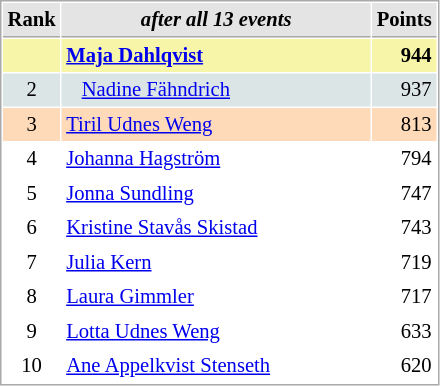<table cellspacing="1" cellpadding="3" style="border:1px solid #AAAAAA;font-size:86%">
<tr style="background-color: #E4E4E4;">
<th style="border-bottom:1px solid #AAAAAA" width=10>Rank</th>
<th style="border-bottom:1px solid #AAAAAA" width=200><em>after all 13 events</em></th>
<th style="border-bottom:1px solid #AAAAAA" width=20 align=right>Points</th>
</tr>
<tr style="background:#f7f6a8;">
<td align=center></td>
<td> <strong><a href='#'>Maja Dahlqvist</a></strong></td>
<td align=right><strong>944</strong></td>
</tr>
<tr style="background:#dce5e5;">
<td align=center>2</td>
<td>   <a href='#'>Nadine Fähndrich</a></td>
<td align=right>937</td>
</tr>
<tr style="background:#ffdab9;">
<td align=center>3</td>
<td> <a href='#'>Tiril Udnes Weng</a></td>
<td align=right>813</td>
</tr>
<tr>
<td align=center>4</td>
<td> <a href='#'>Johanna Hagström</a></td>
<td align=right>794</td>
</tr>
<tr>
<td align=center>5</td>
<td> <a href='#'>Jonna Sundling</a></td>
<td align=right>747</td>
</tr>
<tr>
<td align=center>6</td>
<td> <a href='#'>Kristine Stavås Skistad</a></td>
<td align=right>743</td>
</tr>
<tr>
<td align=center>7</td>
<td> <a href='#'>Julia Kern</a></td>
<td align=right>719</td>
</tr>
<tr>
<td align=center>8</td>
<td> <a href='#'>Laura Gimmler</a></td>
<td align=right>717</td>
</tr>
<tr>
<td align=center>9</td>
<td> <a href='#'>Lotta Udnes Weng</a></td>
<td align=right>633</td>
</tr>
<tr>
<td align=center>10</td>
<td> <a href='#'>Ane Appelkvist Stenseth</a></td>
<td align=right>620</td>
</tr>
</table>
